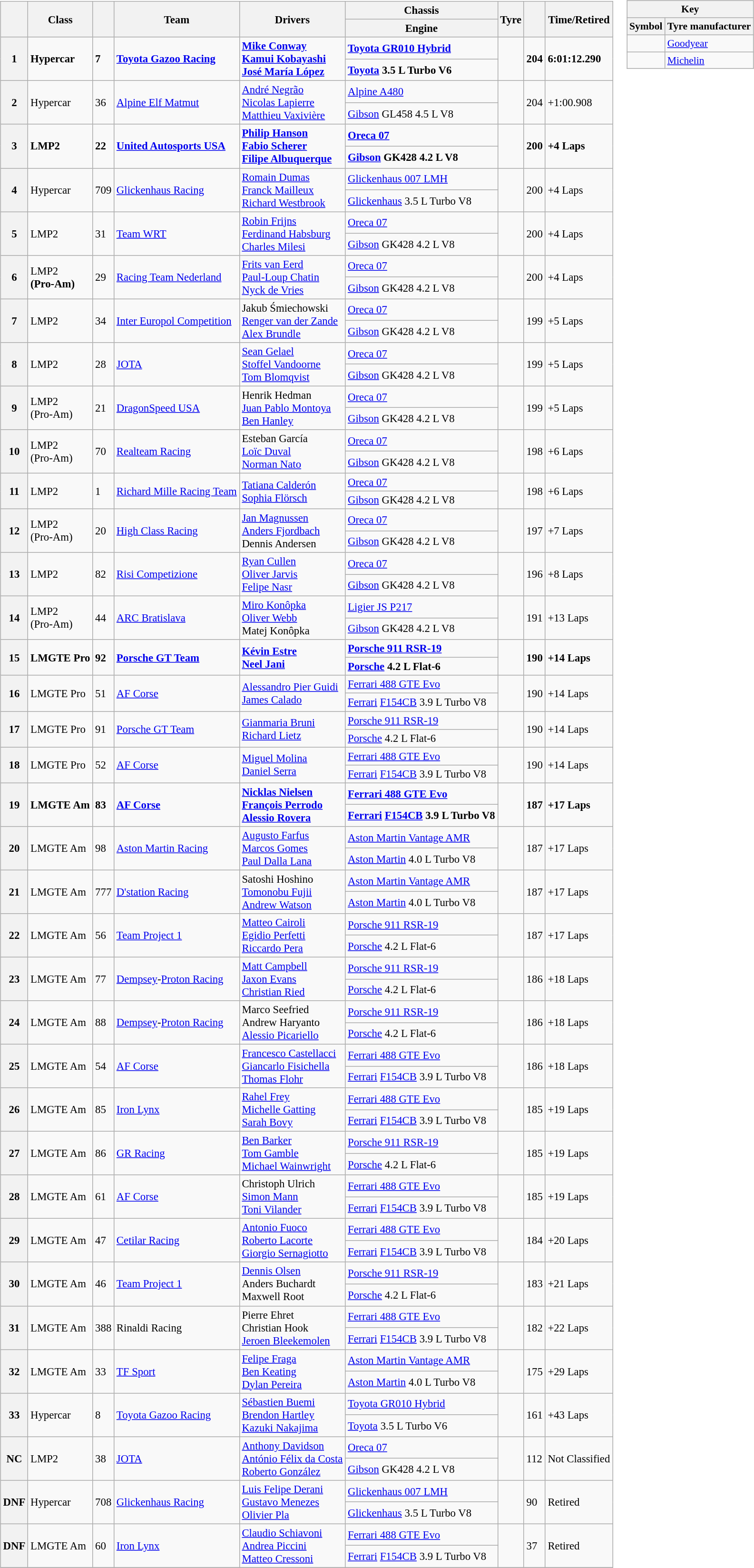<table>
<tr valign="top">
<td><br><table class="wikitable" style="font-size:95%;">
<tr>
<th rowspan="2"></th>
<th rowspan="2">Class</th>
<th rowspan="2"></th>
<th rowspan="2">Team</th>
<th rowspan="2">Drivers</th>
<th>Chassis</th>
<th rowspan="2">Tyre</th>
<th rowspan="2"></th>
<th rowspan="2">Time/Retired</th>
</tr>
<tr>
<th>Engine</th>
</tr>
<tr>
<th rowspan="2"><strong>1</strong></th>
<td rowspan="2"><strong>Hypercar</strong></td>
<td rowspan="2"><strong>7</strong></td>
<td rowspan="2"><strong> <a href='#'>Toyota Gazoo Racing</a></strong></td>
<td rowspan="2"><strong> <a href='#'>Mike Conway</a></strong><br><strong> <a href='#'>Kamui Kobayashi</a></strong><br><strong> <a href='#'>José María López</a></strong></td>
<td><strong><a href='#'>Toyota GR010 Hybrid</a></strong></td>
<td rowspan="2"></td>
<td rowspan="2"><strong>204</strong></td>
<td rowspan="2"><strong>6:01:12.290</strong></td>
</tr>
<tr>
<td><strong><a href='#'>Toyota</a> 3.5 L Turbo V6</strong></td>
</tr>
<tr>
<th rowspan="2">2</th>
<td rowspan="2">Hypercar</td>
<td rowspan="2">36</td>
<td rowspan="2"> <a href='#'>Alpine Elf Matmut</a></td>
<td rowspan="2"> <a href='#'>André Negrão</a><br> <a href='#'>Nicolas Lapierre</a><br> <a href='#'>Matthieu Vaxivière</a></td>
<td><a href='#'>Alpine A480</a></td>
<td rowspan="2"></td>
<td rowspan="2">204</td>
<td rowspan="2">+1:00.908</td>
</tr>
<tr>
<td><a href='#'>Gibson</a> GL458 4.5 L V8</td>
</tr>
<tr>
<th rowspan="2"><strong>3</strong></th>
<td rowspan="2"><strong>LMP2</strong></td>
<td rowspan="2"><strong>22</strong></td>
<td rowspan="2"><strong> <a href='#'>United Autosports USA</a></strong></td>
<td rowspan="2"><strong> <a href='#'>Philip Hanson</a></strong><br><strong> <a href='#'>Fabio Scherer</a></strong><br><strong> <a href='#'>Filipe Albuquerque</a></strong></td>
<td><strong><a href='#'>Oreca 07</a></strong></td>
<td rowspan="2"></td>
<td rowspan="2"><strong>200</strong></td>
<td rowspan="2"><strong>+4 Laps</strong></td>
</tr>
<tr>
<td><strong><a href='#'>Gibson</a> GK428 4.2 L V8</strong></td>
</tr>
<tr>
<th rowspan="2">4</th>
<td rowspan="2">Hypercar</td>
<td rowspan="2">709</td>
<td rowspan="2"> <a href='#'>Glickenhaus Racing</a></td>
<td rowspan="2"> <a href='#'>Romain Dumas</a><br> <a href='#'>Franck Mailleux</a><br> <a href='#'>Richard Westbrook</a></td>
<td><a href='#'>Glickenhaus 007 LMH</a></td>
<td rowspan="2"></td>
<td rowspan="2">200</td>
<td rowspan="2">+4 Laps</td>
</tr>
<tr>
<td><a href='#'>Glickenhaus</a> 3.5 L Turbo V8</td>
</tr>
<tr>
<th rowspan="2">5</th>
<td rowspan="2">LMP2</td>
<td rowspan="2">31</td>
<td rowspan="2"> <a href='#'>Team WRT</a></td>
<td rowspan="2"> <a href='#'>Robin Frijns</a><br> <a href='#'>Ferdinand Habsburg</a><br> <a href='#'>Charles Milesi</a></td>
<td><a href='#'>Oreca 07</a></td>
<td rowspan="2"></td>
<td rowspan="2">200</td>
<td rowspan="2">+4 Laps</td>
</tr>
<tr>
<td><a href='#'>Gibson</a> GK428 4.2 L V8</td>
</tr>
<tr>
<th rowspan="2">6</th>
<td rowspan="2">LMP2<br><strong>(Pro-Am)</strong></td>
<td rowspan="2">29</td>
<td rowspan="2"> <a href='#'>Racing Team Nederland</a></td>
<td rowspan="2"> <a href='#'>Frits van Eerd</a><br> <a href='#'>Paul-Loup Chatin</a><br> <a href='#'>Nyck de Vries</a></td>
<td><a href='#'>Oreca 07</a></td>
<td rowspan="2"></td>
<td rowspan="2">200</td>
<td rowspan="2">+4 Laps</td>
</tr>
<tr>
<td><a href='#'>Gibson</a> GK428 4.2 L V8</td>
</tr>
<tr>
<th rowspan="2">7</th>
<td rowspan="2">LMP2</td>
<td rowspan="2">34</td>
<td rowspan="2"> <a href='#'>Inter Europol Competition</a></td>
<td rowspan="2"> Jakub Śmiechowski<br> <a href='#'>Renger van der Zande</a><br> <a href='#'>Alex Brundle</a></td>
<td><a href='#'>Oreca 07</a></td>
<td rowspan="2"></td>
<td rowspan="2">199</td>
<td rowspan="2">+5 Laps</td>
</tr>
<tr>
<td><a href='#'>Gibson</a> GK428 4.2 L V8</td>
</tr>
<tr>
<th rowspan="2">8</th>
<td rowspan="2">LMP2</td>
<td rowspan="2">28</td>
<td rowspan="2"> <a href='#'>JOTA</a></td>
<td rowspan="2"> <a href='#'>Sean Gelael</a><br> <a href='#'>Stoffel Vandoorne</a><br> <a href='#'>Tom Blomqvist</a></td>
<td><a href='#'>Oreca 07</a></td>
<td rowspan="2"></td>
<td rowspan="2">199</td>
<td rowspan="2">+5 Laps</td>
</tr>
<tr>
<td><a href='#'>Gibson</a> GK428 4.2 L V8</td>
</tr>
<tr>
<th rowspan="2">9</th>
<td rowspan="2">LMP2<br>(Pro-Am)</td>
<td rowspan="2">21</td>
<td rowspan="2"> <a href='#'>DragonSpeed USA</a></td>
<td rowspan="2"> Henrik Hedman<br> <a href='#'>Juan Pablo Montoya</a><br> <a href='#'>Ben Hanley</a></td>
<td><a href='#'>Oreca 07</a></td>
<td rowspan="2"></td>
<td rowspan="2">199</td>
<td rowspan="2">+5 Laps</td>
</tr>
<tr>
<td><a href='#'>Gibson</a> GK428 4.2 L V8</td>
</tr>
<tr>
<th rowspan="2">10</th>
<td rowspan="2">LMP2<br>(Pro-Am)</td>
<td rowspan="2">70</td>
<td rowspan="2"> <a href='#'>Realteam Racing</a></td>
<td rowspan="2"> Esteban García<br> <a href='#'>Loïc Duval</a><br> <a href='#'>Norman Nato</a></td>
<td><a href='#'>Oreca 07</a></td>
<td rowspan="2"></td>
<td rowspan="2">198</td>
<td rowspan="2">+6 Laps</td>
</tr>
<tr>
<td><a href='#'>Gibson</a> GK428 4.2 L V8</td>
</tr>
<tr>
<th rowspan="2">11</th>
<td rowspan="2">LMP2</td>
<td rowspan="2">1</td>
<td rowspan="2"> <a href='#'>Richard Mille Racing Team</a></td>
<td rowspan="2"> <a href='#'>Tatiana Calderón</a><br> <a href='#'>Sophia Flörsch</a></td>
<td><a href='#'>Oreca 07</a></td>
<td rowspan="2"></td>
<td rowspan="2">198</td>
<td rowspan="2">+6 Laps</td>
</tr>
<tr>
<td><a href='#'>Gibson</a> GK428 4.2 L V8</td>
</tr>
<tr>
<th rowspan="2">12</th>
<td rowspan="2">LMP2<br>(Pro-Am)</td>
<td rowspan="2">20</td>
<td rowspan="2"> <a href='#'>High Class Racing</a></td>
<td rowspan="2"> <a href='#'>Jan Magnussen</a><br> <a href='#'>Anders Fjordbach</a><br> Dennis Andersen</td>
<td><a href='#'>Oreca 07</a></td>
<td rowspan="2"></td>
<td rowspan="2">197</td>
<td rowspan="2">+7 Laps</td>
</tr>
<tr>
<td><a href='#'>Gibson</a> GK428 4.2 L V8</td>
</tr>
<tr>
<th rowspan="2">13</th>
<td rowspan="2">LMP2</td>
<td rowspan="2">82</td>
<td rowspan="2"> <a href='#'>Risi Competizione</a></td>
<td rowspan="2"> <a href='#'>Ryan Cullen</a><br> <a href='#'>Oliver Jarvis</a><br> <a href='#'>Felipe Nasr</a></td>
<td><a href='#'>Oreca 07</a></td>
<td rowspan="2"></td>
<td rowspan="2">196</td>
<td rowspan="2">+8 Laps</td>
</tr>
<tr>
<td><a href='#'>Gibson</a> GK428 4.2 L V8</td>
</tr>
<tr>
<th rowspan="2">14</th>
<td rowspan="2">LMP2<br>(Pro-Am)</td>
<td rowspan="2">44</td>
<td rowspan="2"> <a href='#'>ARC Bratislava</a></td>
<td rowspan="2"> <a href='#'>Miro Konôpka</a><br> <a href='#'>Oliver Webb</a><br> Matej Konôpka</td>
<td><a href='#'>Ligier JS P217</a></td>
<td rowspan="2"></td>
<td rowspan="2">191</td>
<td rowspan="2">+13 Laps</td>
</tr>
<tr>
<td><a href='#'>Gibson</a> GK428 4.2 L V8</td>
</tr>
<tr>
<th rowspan="2"><strong>15</strong></th>
<td rowspan="2"><strong>LMGTE Pro</strong></td>
<td rowspan="2"><strong>92</strong></td>
<td rowspan="2"><strong> <a href='#'>Porsche GT Team</a></strong></td>
<td rowspan="2"><strong> <a href='#'>Kévin Estre</a></strong><br><strong> <a href='#'>Neel Jani</a></strong></td>
<td><strong><a href='#'>Porsche 911 RSR-19</a></strong></td>
<td rowspan="2"></td>
<td rowspan="2"><strong>190</strong></td>
<td rowspan="2"><strong>+14 Laps</strong></td>
</tr>
<tr>
<td><strong><a href='#'>Porsche</a> 4.2 L Flat-6</strong></td>
</tr>
<tr>
<th rowspan="2">16</th>
<td rowspan="2">LMGTE Pro</td>
<td rowspan="2">51</td>
<td rowspan="2"> <a href='#'>AF Corse</a></td>
<td rowspan="2"> <a href='#'>Alessandro Pier Guidi</a><br> <a href='#'>James Calado</a></td>
<td><a href='#'>Ferrari 488 GTE Evo</a></td>
<td rowspan="2"></td>
<td rowspan="2">190</td>
<td rowspan="2">+14 Laps</td>
</tr>
<tr>
<td><a href='#'>Ferrari</a> <a href='#'>F154CB</a> 3.9 L Turbo V8</td>
</tr>
<tr>
<th rowspan="2">17</th>
<td rowspan="2">LMGTE Pro</td>
<td rowspan="2">91</td>
<td rowspan="2"> <a href='#'>Porsche GT Team</a></td>
<td rowspan="2"> <a href='#'>Gianmaria Bruni</a><br> <a href='#'>Richard Lietz</a></td>
<td><a href='#'>Porsche 911 RSR-19</a></td>
<td rowspan="2"></td>
<td rowspan="2">190</td>
<td rowspan="2">+14 Laps</td>
</tr>
<tr>
<td><a href='#'>Porsche</a> 4.2 L Flat-6</td>
</tr>
<tr>
<th rowspan="2">18</th>
<td rowspan="2">LMGTE Pro</td>
<td rowspan="2">52</td>
<td rowspan="2"> <a href='#'>AF Corse</a></td>
<td rowspan="2"> <a href='#'>Miguel Molina</a><br> <a href='#'>Daniel Serra</a></td>
<td><a href='#'>Ferrari 488 GTE Evo</a></td>
<td rowspan="2"></td>
<td rowspan="2">190</td>
<td rowspan="2">+14 Laps</td>
</tr>
<tr>
<td><a href='#'>Ferrari</a> <a href='#'>F154CB</a> 3.9 L Turbo V8</td>
</tr>
<tr>
<th rowspan="2"><strong>19</strong></th>
<td rowspan="2"><strong>LMGTE Am</strong></td>
<td rowspan="2"><strong>83</strong></td>
<td rowspan="2"><strong> <a href='#'>AF Corse</a></strong></td>
<td rowspan="2"><strong> <a href='#'>Nicklas Nielsen</a></strong><br><strong> <a href='#'>François Perrodo</a></strong><br><strong> <a href='#'>Alessio Rovera</a></strong></td>
<td><a href='#'><strong>Ferrari 488 GTE Evo</strong></a></td>
<td rowspan="2"></td>
<td rowspan="2"><strong>187</strong></td>
<td rowspan="2"><strong>+17 Laps</strong></td>
</tr>
<tr>
<td><strong><a href='#'>Ferrari</a> <a href='#'>F154CB</a> 3.9 L Turbo V8</strong></td>
</tr>
<tr>
<th rowspan="2">20</th>
<td rowspan="2">LMGTE Am</td>
<td rowspan="2">98</td>
<td rowspan="2"> <a href='#'>Aston Martin Racing</a></td>
<td rowspan="2"> <a href='#'>Augusto Farfus</a><br> <a href='#'>Marcos Gomes</a><br> <a href='#'>Paul Dalla Lana</a></td>
<td><a href='#'>Aston Martin Vantage AMR</a></td>
<td rowspan="2"></td>
<td rowspan="2">187</td>
<td rowspan="2">+17 Laps</td>
</tr>
<tr>
<td><a href='#'>Aston Martin</a> 4.0 L Turbo V8</td>
</tr>
<tr>
<th rowspan="2">21</th>
<td rowspan="2">LMGTE Am</td>
<td rowspan="2">777</td>
<td rowspan="2"> <a href='#'>D'station Racing</a></td>
<td rowspan="2"> Satoshi Hoshino<br> <a href='#'>Tomonobu Fujii</a><br> <a href='#'>Andrew Watson</a></td>
<td><a href='#'>Aston Martin Vantage AMR</a></td>
<td rowspan="2"></td>
<td rowspan="2">187</td>
<td rowspan="2">+17 Laps</td>
</tr>
<tr>
<td><a href='#'>Aston Martin</a> 4.0 L Turbo V8</td>
</tr>
<tr>
<th rowspan="2">22</th>
<td rowspan="2">LMGTE Am</td>
<td rowspan="2">56</td>
<td rowspan="2"> <a href='#'>Team Project 1</a></td>
<td rowspan="2"> <a href='#'>Matteo Cairoli</a><br> <a href='#'>Egidio Perfetti</a><br> <a href='#'>Riccardo Pera</a></td>
<td><a href='#'>Porsche 911 RSR-19</a></td>
<td rowspan="2"></td>
<td rowspan="2">187</td>
<td rowspan="2">+17 Laps</td>
</tr>
<tr>
<td><a href='#'>Porsche</a> 4.2 L Flat-6</td>
</tr>
<tr>
<th rowspan="2">23</th>
<td rowspan="2">LMGTE Am</td>
<td rowspan="2">77</td>
<td rowspan="2"> <a href='#'>Dempsey</a>-<a href='#'>Proton Racing</a></td>
<td rowspan="2"> <a href='#'>Matt Campbell</a><br> <a href='#'>Jaxon Evans</a><br> <a href='#'>Christian Ried</a></td>
<td><a href='#'>Porsche 911 RSR-19</a></td>
<td rowspan="2"></td>
<td rowspan="2">186</td>
<td rowspan="2">+18 Laps</td>
</tr>
<tr>
<td><a href='#'>Porsche</a> 4.2 L Flat-6</td>
</tr>
<tr>
<th rowspan="2">24</th>
<td rowspan="2">LMGTE Am</td>
<td rowspan="2">88</td>
<td rowspan="2"> <a href='#'>Dempsey</a>-<a href='#'>Proton Racing</a></td>
<td rowspan="2"> Marco Seefried<br> Andrew Haryanto<br> <a href='#'>Alessio Picariello</a></td>
<td><a href='#'>Porsche 911 RSR-19</a></td>
<td rowspan="2"></td>
<td rowspan="2">186</td>
<td rowspan="2">+18 Laps</td>
</tr>
<tr>
<td><a href='#'>Porsche</a> 4.2 L Flat-6</td>
</tr>
<tr>
<th rowspan="2">25</th>
<td rowspan="2">LMGTE Am</td>
<td rowspan="2">54</td>
<td rowspan="2"> <a href='#'>AF Corse</a></td>
<td rowspan="2">  <a href='#'>Francesco Castellacci</a><br> <a href='#'>Giancarlo Fisichella</a><br> <a href='#'>Thomas Flohr</a></td>
<td><a href='#'>Ferrari 488 GTE Evo</a></td>
<td rowspan="2"></td>
<td rowspan="2">186</td>
<td rowspan="2">+18 Laps</td>
</tr>
<tr>
<td><a href='#'>Ferrari</a> <a href='#'>F154CB</a> 3.9 L Turbo V8</td>
</tr>
<tr>
<th rowspan="2">26</th>
<td rowspan="2">LMGTE Am</td>
<td rowspan="2">85</td>
<td rowspan="2"> <a href='#'>Iron Lynx</a></td>
<td rowspan="2"> <a href='#'>Rahel Frey</a><br> <a href='#'>Michelle Gatting</a><br> <a href='#'>Sarah Bovy</a></td>
<td><a href='#'>Ferrari 488 GTE Evo</a></td>
<td rowspan="2"></td>
<td rowspan="2">185</td>
<td rowspan="2">+19 Laps</td>
</tr>
<tr>
<td><a href='#'>Ferrari</a> <a href='#'>F154CB</a> 3.9 L Turbo V8</td>
</tr>
<tr>
<th rowspan="2">27</th>
<td rowspan="2">LMGTE Am</td>
<td rowspan="2">86</td>
<td rowspan="2"> <a href='#'>GR Racing</a></td>
<td rowspan="2"> <a href='#'>Ben Barker</a><br> <a href='#'>Tom Gamble</a><br> <a href='#'>Michael Wainwright</a></td>
<td><a href='#'>Porsche 911 RSR-19</a></td>
<td rowspan="2"></td>
<td rowspan="2">185</td>
<td rowspan="2">+19 Laps</td>
</tr>
<tr>
<td><a href='#'>Porsche</a> 4.2 L Flat-6</td>
</tr>
<tr>
<th rowspan="2">28</th>
<td rowspan="2">LMGTE Am</td>
<td rowspan="2">61</td>
<td rowspan="2"> <a href='#'>AF Corse</a></td>
<td rowspan="2"> Christoph Ulrich<br> <a href='#'>Simon Mann</a><br> <a href='#'>Toni Vilander</a></td>
<td><a href='#'>Ferrari 488 GTE Evo</a></td>
<td rowspan="2"></td>
<td rowspan="2">185</td>
<td rowspan="2">+19 Laps</td>
</tr>
<tr>
<td><a href='#'>Ferrari</a> <a href='#'>F154CB</a> 3.9 L Turbo V8</td>
</tr>
<tr>
<th rowspan="2">29</th>
<td rowspan="2">LMGTE Am</td>
<td rowspan="2">47</td>
<td rowspan="2"> <a href='#'>Cetilar Racing</a></td>
<td rowspan="2"> <a href='#'>Antonio Fuoco</a><br> <a href='#'>Roberto Lacorte</a><br> <a href='#'>Giorgio Sernagiotto</a></td>
<td><a href='#'>Ferrari 488 GTE Evo</a></td>
<td rowspan="2"></td>
<td rowspan="2">184</td>
<td rowspan="2">+20 Laps</td>
</tr>
<tr>
<td><a href='#'>Ferrari</a> <a href='#'>F154CB</a> 3.9 L Turbo V8</td>
</tr>
<tr>
<th rowspan="2">30</th>
<td rowspan="2">LMGTE Am</td>
<td rowspan="2">46</td>
<td rowspan="2"> <a href='#'>Team Project 1</a></td>
<td rowspan="2"> <a href='#'>Dennis Olsen</a><br> Anders Buchardt<br> Maxwell Root</td>
<td><a href='#'>Porsche 911 RSR-19</a></td>
<td rowspan="2"></td>
<td rowspan="2">183</td>
<td rowspan="2">+21 Laps</td>
</tr>
<tr>
<td><a href='#'>Porsche</a> 4.2 L Flat-6</td>
</tr>
<tr>
<th rowspan="2">31</th>
<td rowspan="2">LMGTE Am</td>
<td rowspan="2">388</td>
<td rowspan="2"> Rinaldi Racing</td>
<td rowspan="2"> Pierre Ehret<br> Christian Hook<br> <a href='#'>Jeroen Bleekemolen</a></td>
<td><a href='#'>Ferrari 488 GTE Evo</a></td>
<td rowspan="2"></td>
<td rowspan="2">182</td>
<td rowspan="2">+22 Laps</td>
</tr>
<tr>
<td><a href='#'>Ferrari</a> <a href='#'>F154CB</a> 3.9 L Turbo V8</td>
</tr>
<tr>
<th rowspan="2">32</th>
<td rowspan="2">LMGTE Am</td>
<td rowspan="2">33</td>
<td rowspan="2"> <a href='#'>TF Sport</a></td>
<td rowspan="2"> <a href='#'>Felipe Fraga</a><br> <a href='#'>Ben Keating</a><br> <a href='#'>Dylan Pereira</a></td>
<td><a href='#'>Aston Martin Vantage AMR</a></td>
<td rowspan="2"></td>
<td rowspan="2">175</td>
<td rowspan="2">+29 Laps</td>
</tr>
<tr>
<td><a href='#'>Aston Martin</a> 4.0 L Turbo V8</td>
</tr>
<tr>
<th rowspan="2">33</th>
<td rowspan="2">Hypercar</td>
<td rowspan="2">8</td>
<td rowspan="2"> <a href='#'>Toyota Gazoo Racing</a></td>
<td rowspan="2"> <a href='#'>Sébastien Buemi</a><br> <a href='#'>Brendon Hartley</a><br> <a href='#'>Kazuki Nakajima</a></td>
<td><a href='#'>Toyota GR010 Hybrid</a></td>
<td rowspan="2"></td>
<td rowspan="2">161</td>
<td rowspan="2">+43 Laps</td>
</tr>
<tr>
<td><a href='#'>Toyota</a> 3.5 L Turbo V6</td>
</tr>
<tr>
<th rowspan="2">NC</th>
<td rowspan="2">LMP2</td>
<td rowspan="2">38</td>
<td rowspan="2"> <a href='#'>JOTA</a></td>
<td rowspan="2"> <a href='#'>Anthony Davidson</a><br> <a href='#'>António Félix da Costa</a><br> <a href='#'>Roberto González</a></td>
<td><a href='#'>Oreca 07</a></td>
<td rowspan="2"></td>
<td rowspan="2">112</td>
<td rowspan="2">Not Classified</td>
</tr>
<tr>
<td><a href='#'>Gibson</a> GK428 4.2 L V8</td>
</tr>
<tr>
<th rowspan="2">DNF</th>
<td rowspan="2">Hypercar</td>
<td rowspan="2">708</td>
<td rowspan="2"> <a href='#'>Glickenhaus Racing</a></td>
<td rowspan="2"> <a href='#'>Luis Felipe Derani</a><br> <a href='#'>Gustavo Menezes</a><br> <a href='#'>Olivier Pla</a></td>
<td><a href='#'>Glickenhaus 007 LMH</a></td>
<td rowspan="2"></td>
<td rowspan="2">90</td>
<td rowspan="2">Retired</td>
</tr>
<tr>
<td><a href='#'>Glickenhaus</a> 3.5 L Turbo V8</td>
</tr>
<tr>
<th rowspan="2">DNF</th>
<td rowspan="2">LMGTE Am</td>
<td rowspan="2">60</td>
<td rowspan="2"> <a href='#'>Iron Lynx</a></td>
<td rowspan="2"> <a href='#'>Claudio Schiavoni</a><br> <a href='#'>Andrea Piccini</a><br> <a href='#'>Matteo Cressoni</a></td>
<td><a href='#'>Ferrari 488 GTE Evo</a></td>
<td rowspan="2"></td>
<td rowspan="2">37</td>
<td rowspan="2">Retired</td>
</tr>
<tr>
<td><a href='#'>Ferrari</a> <a href='#'>F154CB</a> 3.9 L Turbo V8</td>
</tr>
<tr>
</tr>
</table>
</td>
<td><br><table style="margin-right:0; font-size:90%" class="wikitable">
<tr>
<th scope="col" colspan=2>Key</th>
</tr>
<tr>
<th scope="col">Symbol</th>
<th scope="col">Tyre manufacturer</th>
</tr>
<tr>
<td></td>
<td><a href='#'>Goodyear</a></td>
</tr>
<tr>
<td></td>
<td><a href='#'>Michelin</a></td>
</tr>
</table>
</td>
</tr>
</table>
